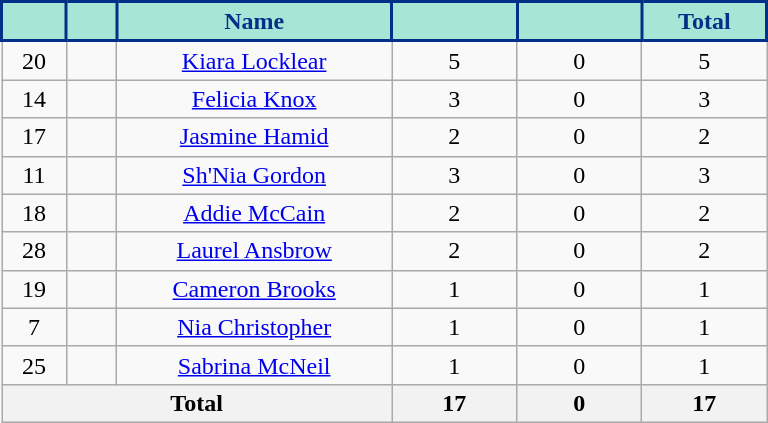<table class="wikitable sortable" style="text-align:center;">
<tr>
<th style="background:#A7E6D7; color:#003087; border:2px solid #003087; width:35px;" scope="col"></th>
<th style="background:#A7E6D7; color:#003087; border:2px solid #003087; width:25px;" scope="col"></th>
<th style="background:#A7E6D7; color:#003087; border:2px solid #003087; width:175px;" scope="col">Name</th>
<th style="background:#A7E6D7; color:#003087; border:2px solid #003087; width:75px;" scope="col"></th>
<th style="background:#A7E6D7; color:#003087; border:2px solid #003087; width:75px;" scope="col"></th>
<th style="background:#A7E6D7; color:#003087; border:2px solid #003087; width:75px;" scope="col">Total</th>
</tr>
<tr>
<td>20</td>
<td></td>
<td><a href='#'>Kiara Locklear</a></td>
<td>5</td>
<td>0</td>
<td>5</td>
</tr>
<tr>
<td>14</td>
<td></td>
<td><a href='#'>Felicia Knox</a></td>
<td>3</td>
<td>0</td>
<td>3</td>
</tr>
<tr>
<td>17</td>
<td></td>
<td><a href='#'>Jasmine Hamid</a></td>
<td>2</td>
<td>0</td>
<td>2</td>
</tr>
<tr>
<td>11</td>
<td></td>
<td><a href='#'>Sh'Nia Gordon</a></td>
<td>3</td>
<td>0</td>
<td>3</td>
</tr>
<tr>
<td>18</td>
<td></td>
<td><a href='#'>Addie McCain</a></td>
<td>2</td>
<td>0</td>
<td>2</td>
</tr>
<tr>
<td>28</td>
<td></td>
<td><a href='#'>Laurel Ansbrow</a></td>
<td>2</td>
<td>0</td>
<td>2</td>
</tr>
<tr>
<td>19</td>
<td></td>
<td><a href='#'>Cameron Brooks</a></td>
<td>1</td>
<td>0</td>
<td>1</td>
</tr>
<tr>
<td>7</td>
<td></td>
<td><a href='#'>Nia Christopher</a></td>
<td>1</td>
<td>0</td>
<td>1</td>
</tr>
<tr>
<td>25</td>
<td></td>
<td><a href='#'>Sabrina McNeil</a></td>
<td>1</td>
<td>0</td>
<td>1</td>
</tr>
<tr>
<th colspan="3">Total</th>
<th>17</th>
<th>0</th>
<th>17</th>
</tr>
</table>
